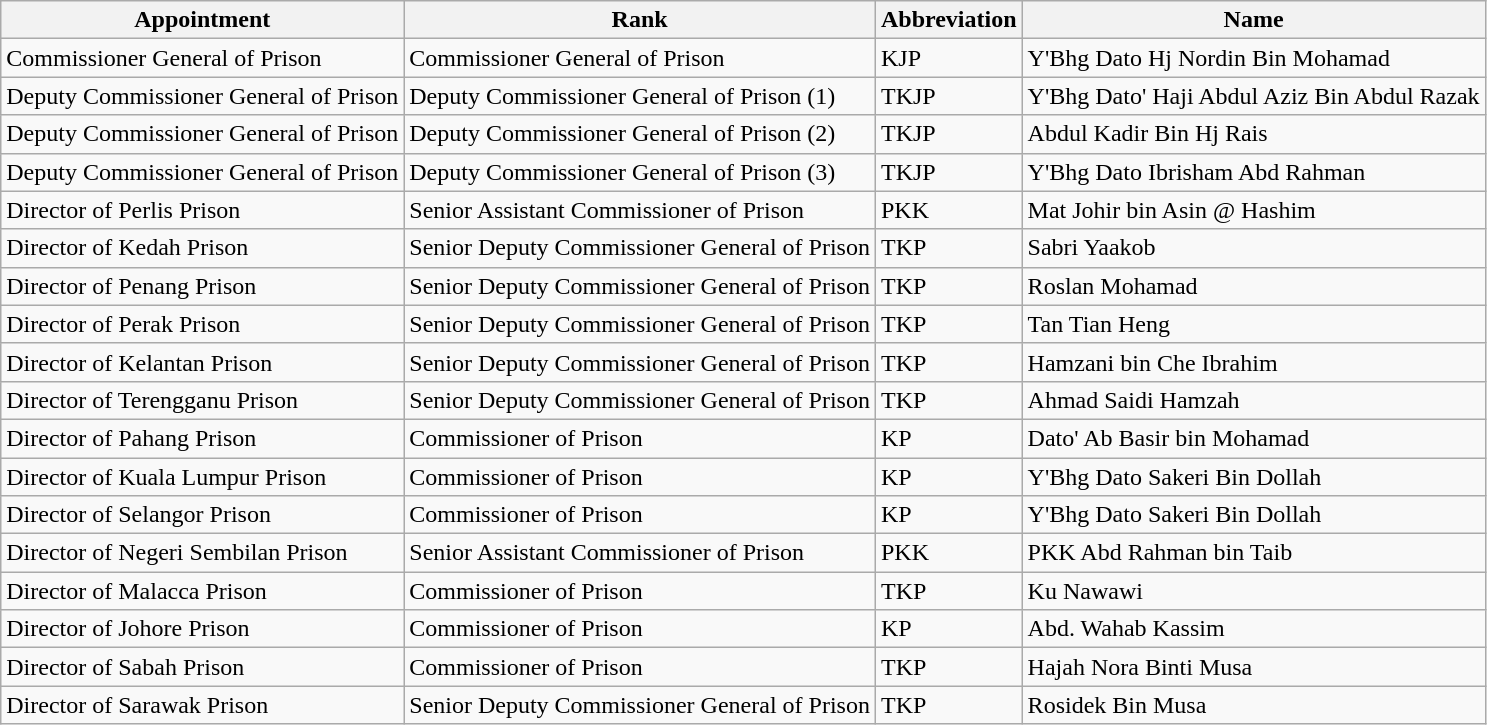<table class="wikitable">
<tr>
<th>Appointment</th>
<th>Rank</th>
<th>Abbreviation</th>
<th>Name</th>
</tr>
<tr>
<td>Commissioner General of Prison</td>
<td>Commissioner General of Prison</td>
<td Director General of Prison>KJP</td>
<td>Y'Bhg Dato Hj Nordin Bin Mohamad</td>
</tr>
<tr>
<td>Deputy Commissioner General of Prison</td>
<td>Deputy Commissioner General of Prison (1)</td>
<td Deputy Director General of Prison (1)>TKJP</td>
<td>Y'Bhg Dato' Haji Abdul Aziz Bin Abdul Razak</td>
</tr>
<tr>
<td>Deputy Commissioner General of Prison</td>
<td>Deputy Commissioner General of Prison (2)</td>
<td Deputy Director General of Prison (2)>TKJP</td>
<td>Abdul Kadir Bin Hj Rais</td>
</tr>
<tr>
<td>Deputy Commissioner General of Prison</td>
<td>Deputy Commissioner General of Prison (3)</td>
<td Deputy Director General of Prison (3)>TKJP</td>
<td>Y'Bhg Dato Ibrisham Abd Rahman</td>
</tr>
<tr>
<td>Director of Perlis Prison</td>
<td>Senior Assistant Commissioner of Prison</td>
<td>PKK</td>
<td>Mat Johir bin Asin @ Hashim</td>
</tr>
<tr>
<td>Director of Kedah Prison</td>
<td>Senior Deputy Commissioner General of Prison</td>
<td>TKP</td>
<td>Sabri Yaakob</td>
</tr>
<tr>
<td>Director of Penang Prison</td>
<td>Senior Deputy Commissioner General of Prison</td>
<td>TKP</td>
<td>Roslan Mohamad</td>
</tr>
<tr>
<td>Director of Perak Prison</td>
<td>Senior Deputy Commissioner General of Prison</td>
<td>TKP</td>
<td>Tan Tian Heng</td>
</tr>
<tr>
<td>Director of Kelantan Prison</td>
<td>Senior Deputy Commissioner General of Prison</td>
<td>TKP</td>
<td>Hamzani bin Che Ibrahim</td>
</tr>
<tr>
<td>Director of Terengganu Prison</td>
<td>Senior Deputy Commissioner General of Prison</td>
<td>TKP</td>
<td>Ahmad Saidi Hamzah</td>
</tr>
<tr>
<td>Director of Pahang Prison</td>
<td>Commissioner of Prison</td>
<td>KP</td>
<td>Dato' Ab Basir bin Mohamad</td>
</tr>
<tr>
<td>Director of Kuala Lumpur Prison</td>
<td>Commissioner of Prison</td>
<td>KP</td>
<td>Y'Bhg Dato Sakeri Bin Dollah</td>
</tr>
<tr>
<td>Director of Selangor Prison</td>
<td>Commissioner of Prison</td>
<td>KP</td>
<td>Y'Bhg Dato Sakeri Bin Dollah</td>
</tr>
<tr>
<td>Director of Negeri Sembilan Prison</td>
<td>Senior Assistant Commissioner of Prison</td>
<td>PKK</td>
<td>PKK Abd Rahman bin Taib</td>
</tr>
<tr>
<td>Director of Malacca Prison</td>
<td>Commissioner of Prison</td>
<td>TKP</td>
<td>Ku Nawawi</td>
</tr>
<tr>
<td>Director of Johore Prison</td>
<td>Commissioner of Prison</td>
<td>KP</td>
<td>Abd. Wahab Kassim</td>
</tr>
<tr>
<td>Director of Sabah Prison</td>
<td>Commissioner of Prison</td>
<td>TKP</td>
<td>Hajah Nora Binti Musa</td>
</tr>
<tr>
<td>Director of Sarawak Prison</td>
<td>Senior Deputy Commissioner General of Prison</td>
<td>TKP</td>
<td>Rosidek Bin Musa</td>
</tr>
</table>
